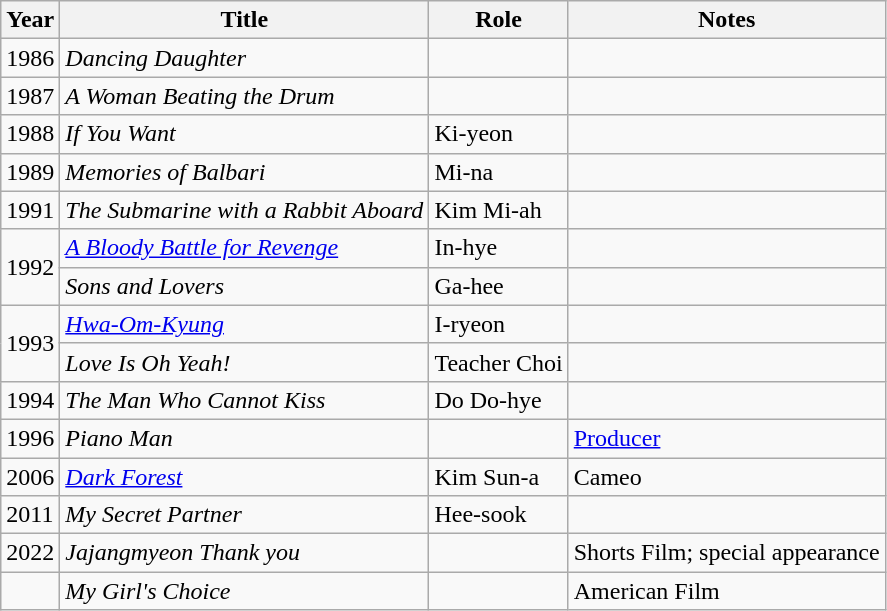<table class="wikitable">
<tr>
<th>Year</th>
<th>Title</th>
<th>Role</th>
<th>Notes</th>
</tr>
<tr>
<td>1986</td>
<td><em>Dancing Daughter</em></td>
<td></td>
<td></td>
</tr>
<tr>
<td>1987</td>
<td><em>A Woman Beating the Drum</em></td>
<td></td>
<td></td>
</tr>
<tr>
<td>1988</td>
<td><em>If You Want</em></td>
<td>Ki-yeon</td>
<td></td>
</tr>
<tr>
<td>1989</td>
<td><em>Memories of Balbari</em></td>
<td>Mi-na</td>
<td></td>
</tr>
<tr>
<td>1991</td>
<td><em>The Submarine with a Rabbit Aboard</em></td>
<td>Kim Mi-ah</td>
<td></td>
</tr>
<tr>
<td rowspan=2>1992</td>
<td><em><a href='#'>A Bloody Battle for Revenge</a></em></td>
<td>In-hye</td>
<td></td>
</tr>
<tr>
<td><em>Sons and Lovers</em></td>
<td>Ga-hee</td>
<td></td>
</tr>
<tr>
<td rowspan=2>1993</td>
<td><em><a href='#'>Hwa-Om-Kyung</a></em></td>
<td>I-ryeon</td>
<td></td>
</tr>
<tr>
<td><em>Love Is Oh Yeah!</em></td>
<td>Teacher Choi</td>
<td></td>
</tr>
<tr>
<td>1994</td>
<td><em>The Man Who Cannot Kiss</em></td>
<td>Do Do-hye</td>
<td></td>
</tr>
<tr>
<td>1996</td>
<td><em>Piano Man</em></td>
<td></td>
<td><a href='#'>Producer</a></td>
</tr>
<tr>
<td>2006</td>
<td><em><a href='#'>Dark Forest</a></em></td>
<td>Kim Sun-a</td>
<td>Cameo</td>
</tr>
<tr>
<td>2011</td>
<td><em>My Secret Partner</em></td>
<td>Hee-sook</td>
<td></td>
</tr>
<tr>
<td>2022</td>
<td><em>Jajangmyeon Thank you</em></td>
<td></td>
<td>Shorts Film; special appearance</td>
</tr>
<tr>
<td></td>
<td><em>My Girl's Choice</em></td>
<td></td>
<td>American Film</td>
</tr>
</table>
